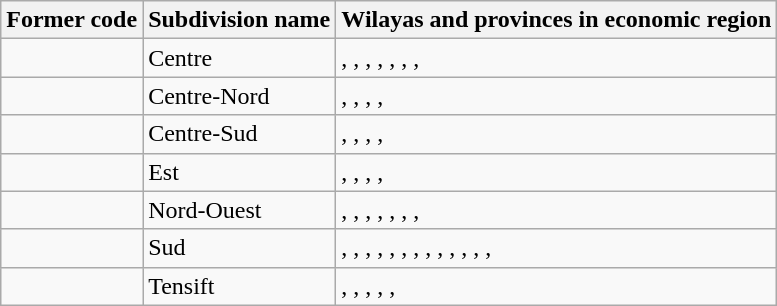<table class="wikitable sortable mw-collapsible">
<tr>
<th>Former code</th>
<th>Subdivision name</th>
<th class="unsortable">Wilayas and provinces in economic region</th>
</tr>
<tr>
<td></td>
<td>Centre</td>
<td><a href='#'></a>, <a href='#'></a>, <a href='#'></a>, <a href='#'></a>, <a href='#'></a>, <a href='#'></a>, <a href='#'></a>, <a href='#'></a></td>
</tr>
<tr>
<td></td>
<td>Centre-Nord</td>
<td><a href='#'></a>, <a href='#'></a>, <a href='#'></a>, <a href='#'></a>, <a href='#'></a></td>
</tr>
<tr>
<td></td>
<td>Centre-Sud</td>
<td><a href='#'></a>, <a href='#'></a>, <a href='#'></a>, <a href='#'></a>, <a href='#'></a></td>
</tr>
<tr>
<td></td>
<td>Est</td>
<td><a href='#'></a>, <a href='#'></a>, <a href='#'></a>, <a href='#'></a>, <a href='#'></a></td>
</tr>
<tr>
<td></td>
<td>Nord-Ouest</td>
<td><a href='#'></a>, <a href='#'></a>, <a href='#'></a>, <a href='#'></a>, <a href='#'></a>,  <a href='#'></a>, <a href='#'></a>, <a href='#'></a></td>
</tr>
<tr>
<td></td>
<td>Sud</td>
<td><a href='#'></a>, <a href='#'></a>, <a href='#'></a>, <a href='#'></a>, <a href='#'></a>, <a href='#'></a>, <a href='#'></a>, <a href='#'></a>, <a href='#'></a>, <a href='#'></a>, <a href='#'></a>, <a href='#'></a>, <a href='#'></a>, <a href='#'></a></td>
</tr>
<tr>
<td></td>
<td>Tensift</td>
<td><a href='#'></a>, <a href='#'></a>, <a href='#'></a>, <a href='#'></a>, <a href='#'></a>, <a href='#'></a></td>
</tr>
</table>
